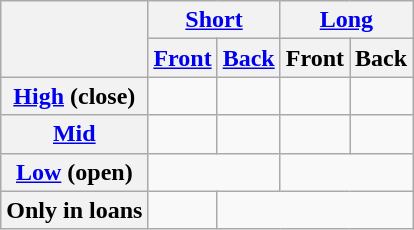<table class="wikitable" style="text-align:center;">
<tr>
<th rowspan=2></th>
<th colspan=2><a href='#'>Short</a></th>
<th colspan=2><a href='#'>Long</a></th>
</tr>
<tr>
<th><a href='#'>Front</a></th>
<th><a href='#'>Back</a></th>
<th>Front</th>
<th>Back</th>
</tr>
<tr>
<th><a href='#'>High</a> (close)</th>
<td></td>
<td></td>
<td></td>
<td></td>
</tr>
<tr>
<th><a href='#'>Mid</a></th>
<td></td>
<td></td>
<td></td>
<td></td>
</tr>
<tr>
<th><a href='#'>Low</a> (open)</th>
<td colspan=2></td>
<td colspan=2></td>
</tr>
<tr>
<th>Only in loans</th>
<td></td>
</tr>
</table>
